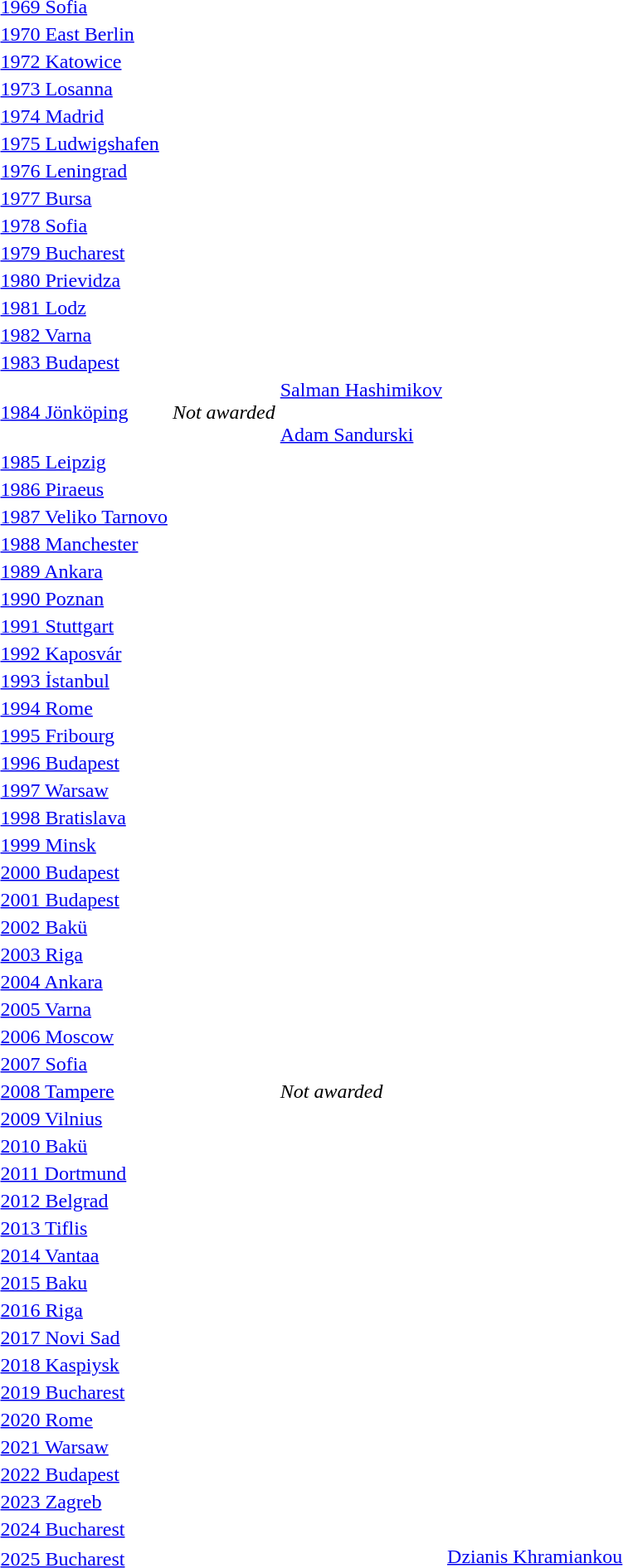<table>
<tr>
<td><a href='#'>1969 Sofia</a></td>
<td></td>
<td></td>
<td></td>
</tr>
<tr>
<td><a href='#'>1970 East Berlin</a></td>
<td></td>
<td></td>
<td></td>
</tr>
<tr>
<td><a href='#'>1972 Katowice</a></td>
<td></td>
<td></td>
<td></td>
</tr>
<tr>
<td><a href='#'>1973 Losanna</a></td>
<td></td>
<td></td>
<td></td>
</tr>
<tr>
<td><a href='#'>1974 Madrid</a></td>
<td></td>
<td></td>
<td></td>
</tr>
<tr>
<td><a href='#'>1975 Ludwigshafen</a></td>
<td></td>
<td></td>
<td></td>
</tr>
<tr>
<td><a href='#'>1976 Leningrad</a></td>
<td></td>
<td></td>
<td></td>
</tr>
<tr>
<td><a href='#'>1977 Bursa</a></td>
<td></td>
<td></td>
<td></td>
</tr>
<tr>
<td><a href='#'>1978 Sofia</a></td>
<td></td>
<td></td>
<td></td>
</tr>
<tr>
<td><a href='#'>1979 Bucharest</a></td>
<td></td>
<td></td>
<td></td>
</tr>
<tr>
<td><a href='#'>1980 Prievidza</a></td>
<td></td>
<td></td>
<td></td>
</tr>
<tr>
<td><a href='#'>1981 Lodz</a></td>
<td></td>
<td></td>
<td></td>
</tr>
<tr>
<td><a href='#'>1982 Varna</a></td>
<td></td>
<td></td>
<td></td>
</tr>
<tr>
<td><a href='#'>1983 Budapest</a></td>
<td></td>
<td></td>
<td></td>
</tr>
<tr>
<td><a href='#'>1984 Jönköping</a></td>
<td><em>Not awarded</em></td>
<td><a href='#'>Salman Hashimikov</a> <br> <br> <a href='#'>Adam Sandurski</a> <br> </td>
<td></td>
</tr>
<tr>
<td><a href='#'>1985 Leipzig</a></td>
<td></td>
<td></td>
<td></td>
</tr>
<tr>
<td><a href='#'>1986 Piraeus</a></td>
<td></td>
<td></td>
<td></td>
</tr>
<tr>
<td><a href='#'>1987 Veliko Tarnovo</a></td>
<td></td>
<td></td>
<td></td>
</tr>
<tr>
<td><a href='#'>1988 Manchester</a></td>
<td></td>
<td></td>
<td></td>
</tr>
<tr>
<td><a href='#'>1989 Ankara</a></td>
<td></td>
<td></td>
<td></td>
</tr>
<tr>
<td><a href='#'>1990 Poznan</a></td>
<td></td>
<td></td>
<td></td>
</tr>
<tr>
<td><a href='#'>1991 Stuttgart</a></td>
<td></td>
<td></td>
<td></td>
</tr>
<tr>
<td><a href='#'>1992 Kaposvár</a></td>
<td></td>
<td></td>
<td></td>
</tr>
<tr>
<td><a href='#'>1993 İstanbul</a></td>
<td></td>
<td></td>
<td></td>
</tr>
<tr>
<td><a href='#'>1994 Rome</a></td>
<td></td>
<td></td>
<td></td>
</tr>
<tr>
<td><a href='#'>1995 Fribourg</a></td>
<td></td>
<td></td>
<td></td>
</tr>
<tr>
<td><a href='#'>1996 Budapest</a></td>
<td></td>
<td></td>
<td></td>
</tr>
<tr>
<td><a href='#'>1997 Warsaw</a></td>
<td></td>
<td></td>
<td></td>
</tr>
<tr>
<td><a href='#'>1998 Bratislava</a></td>
<td></td>
<td></td>
<td></td>
</tr>
<tr>
<td><a href='#'>1999 Minsk</a></td>
<td></td>
<td></td>
<td></td>
</tr>
<tr>
<td><a href='#'>2000 Budapest</a></td>
<td></td>
<td></td>
<td></td>
</tr>
<tr>
<td><a href='#'>2001 Budapest</a></td>
<td></td>
<td></td>
<td></td>
</tr>
<tr>
<td><a href='#'>2002 Bakü</a></td>
<td></td>
<td></td>
<td></td>
</tr>
<tr>
<td><a href='#'>2003 Riga</a></td>
<td></td>
<td></td>
<td></td>
</tr>
<tr>
<td><a href='#'>2004 Ankara</a></td>
<td></td>
<td></td>
<td></td>
</tr>
<tr>
<td rowspan=2><a href='#'>2005 Varna</a></td>
<td rowspan=2></td>
<td rowspan=2></td>
<td></td>
</tr>
<tr>
<td></td>
</tr>
<tr>
<td rowspan=2><a href='#'>2006 Moscow</a></td>
<td rowspan=2></td>
<td rowspan=2></td>
<td></td>
</tr>
<tr>
<td></td>
</tr>
<tr>
<td rowspan=2><a href='#'>2007 Sofia</a></td>
<td rowspan=2></td>
<td rowspan=2></td>
<td></td>
</tr>
<tr>
<td></td>
</tr>
<tr>
<td rowspan=2><a href='#'>2008 Tampere</a></td>
<td rowspan=2></td>
<td rowspan=2><em>Not awarded</em></td>
<td></td>
</tr>
<tr>
<td></td>
</tr>
<tr>
<td rowspan=2><a href='#'>2009 Vilnius</a></td>
<td rowspan=2></td>
<td rowspan=2></td>
<td></td>
</tr>
<tr>
<td></td>
</tr>
<tr>
<td rowspan=2><a href='#'>2010 Bakü</a></td>
<td rowspan=2></td>
<td rowspan=2></td>
<td></td>
</tr>
<tr>
<td></td>
</tr>
<tr>
<td rowspan=2><a href='#'>2011 Dortmund</a></td>
<td rowspan=2></td>
<td rowspan=2></td>
<td></td>
</tr>
<tr>
<td></td>
</tr>
<tr>
<td rowspan=2><a href='#'>2012 Belgrad</a></td>
<td rowspan=2></td>
<td rowspan=2></td>
<td></td>
</tr>
<tr>
<td></td>
</tr>
<tr>
<td rowspan=2><a href='#'>2013 Tiflis</a></td>
<td rowspan=2></td>
<td rowspan=2></td>
<td></td>
</tr>
<tr>
<td></td>
</tr>
<tr>
<td rowspan=2><a href='#'>2014 Vantaa</a></td>
<td rowspan=2></td>
<td rowspan=2></td>
<td></td>
</tr>
<tr>
<td></td>
</tr>
<tr>
<td rowspan=2><a href='#'>2015 Baku</a></td>
<td rowspan=2></td>
<td rowspan=2></td>
<td></td>
</tr>
<tr>
<td></td>
</tr>
<tr>
<td rowspan=2><a href='#'>2016 Riga</a></td>
<td rowspan=2></td>
<td rowspan=2></td>
<td></td>
</tr>
<tr>
<td></td>
</tr>
<tr>
<td rowspan=2><a href='#'>2017 Novi Sad</a></td>
<td rowspan=2></td>
<td rowspan=2></td>
<td></td>
</tr>
<tr>
<td></td>
</tr>
<tr>
<td rowspan=2><a href='#'>2018 Kaspiysk</a></td>
<td rowspan=2></td>
<td rowspan=2></td>
<td></td>
</tr>
<tr>
<td></td>
</tr>
<tr>
<td rowspan=2><a href='#'>2019 Bucharest</a></td>
<td rowspan=2></td>
<td rowspan=2></td>
<td></td>
</tr>
<tr>
<td></td>
</tr>
<tr>
<td rowspan=2><a href='#'>2020 Rome</a></td>
<td rowspan=2></td>
<td rowspan=2></td>
<td></td>
</tr>
<tr>
<td></td>
</tr>
<tr>
<td rowspan=2><a href='#'>2021 Warsaw</a></td>
<td rowspan=2></td>
<td rowspan=2></td>
<td></td>
</tr>
<tr>
<td></td>
</tr>
<tr>
<td rowspan=2><a href='#'>2022 Budapest</a></td>
<td rowspan=2></td>
<td rowspan=2></td>
<td></td>
</tr>
<tr>
<td></td>
</tr>
<tr>
<td rowspan=2><a href='#'>2023 Zagreb</a></td>
<td rowspan=2></td>
<td rowspan=2></td>
<td></td>
</tr>
<tr>
<td></td>
</tr>
<tr>
<td rowspan=2><a href='#'>2024 Bucharest</a></td>
<td rowspan=2></td>
<td rowspan=2></td>
<td></td>
</tr>
<tr>
<td></td>
</tr>
<tr>
<td rowspan=2><a href='#'>2025 Bucharest</a></td>
<td rowspan=2></td>
<td rowspan=2></td>
<td> <a href='#'>Dzianis Khramiankou</a> </td>
</tr>
<tr>
<td></td>
</tr>
</table>
